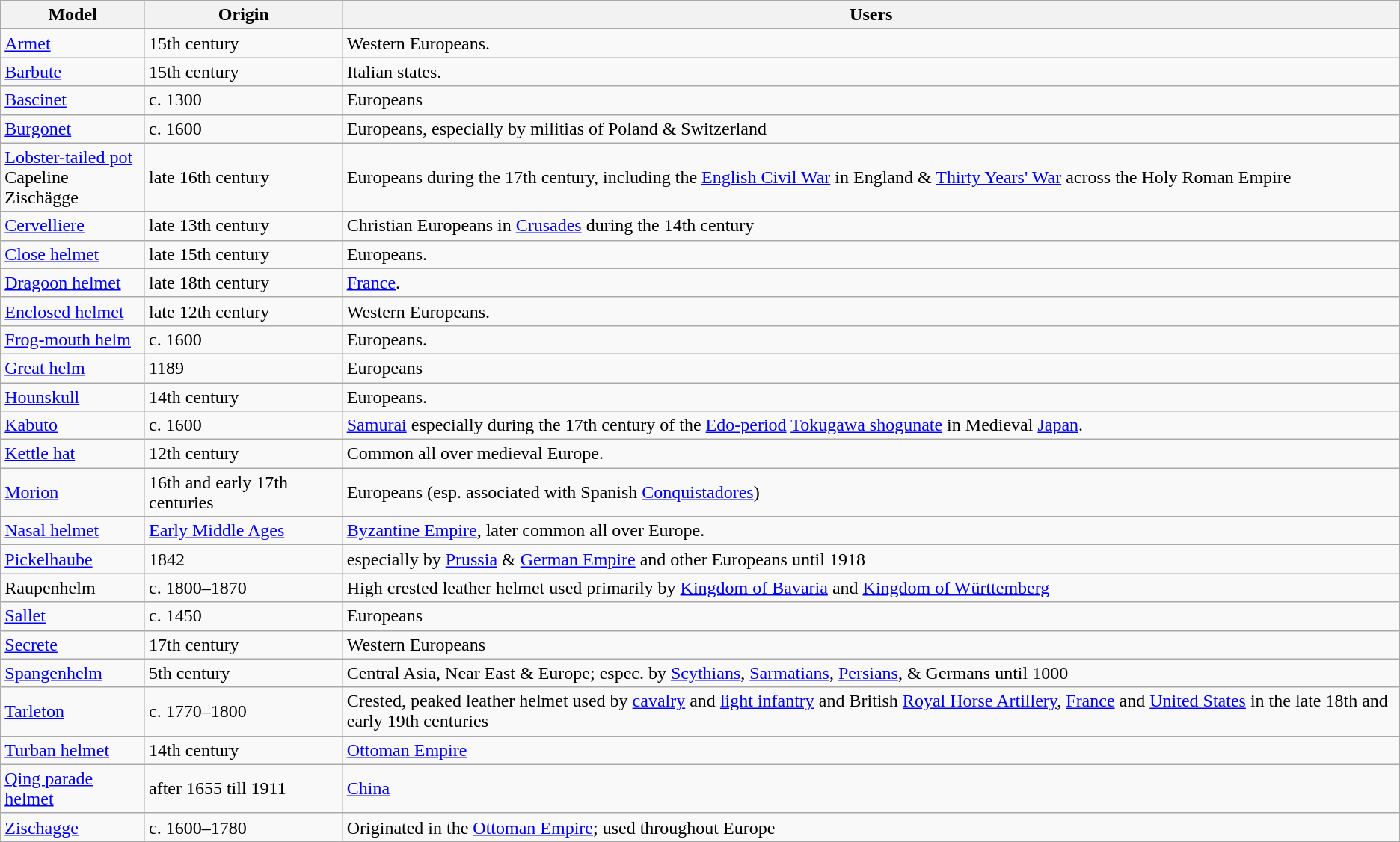<table class="wikitable sortable">
<tr style="background:#ccc;">
<th>Model</th>
<th>Origin</th>
<th>Users</th>
</tr>
<tr>
<td><a href='#'>Armet</a></td>
<td>15th century</td>
<td>Western Europeans.</td>
</tr>
<tr>
<td><a href='#'>Barbute</a></td>
<td>15th century</td>
<td>Italian states.</td>
</tr>
<tr>
<td><a href='#'>Bascinet</a></td>
<td>c. 1300</td>
<td>Europeans</td>
</tr>
<tr>
<td><a href='#'>Burgonet</a></td>
<td>c. 1600</td>
<td>Europeans, especially by militias of Poland & Switzerland</td>
</tr>
<tr>
<td><a href='#'>Lobster-tailed pot</a><br>Capeline<br>Zischägge</td>
<td>late 16th century</td>
<td>Europeans during the 17th century, including the <a href='#'>English Civil War</a> in England & <a href='#'>Thirty Years' War</a> across the Holy Roman Empire</td>
</tr>
<tr>
<td><a href='#'>Cervelliere</a></td>
<td>late 13th century</td>
<td>Christian Europeans in <a href='#'>Crusades</a> during the 14th century</td>
</tr>
<tr>
<td><a href='#'>Close helmet</a></td>
<td>late 15th century</td>
<td>Europeans.</td>
</tr>
<tr>
<td><a href='#'>Dragoon helmet</a></td>
<td>late 18th century</td>
<td><a href='#'>France</a>.</td>
</tr>
<tr>
<td><a href='#'>Enclosed helmet</a></td>
<td>late 12th century</td>
<td>Western Europeans.</td>
</tr>
<tr>
<td><a href='#'>Frog-mouth helm</a></td>
<td>c. 1600</td>
<td>Europeans.</td>
</tr>
<tr>
<td><a href='#'>Great helm</a></td>
<td>1189</td>
<td>Europeans</td>
</tr>
<tr>
<td><a href='#'>Hounskull</a></td>
<td>14th century</td>
<td>Europeans.</td>
</tr>
<tr>
<td><a href='#'>Kabuto</a></td>
<td>c. 1600</td>
<td><a href='#'>Samurai</a> especially during the 17th century of the <a href='#'>Edo-period</a> <a href='#'>Tokugawa shogunate</a> in Medieval <a href='#'>Japan</a>.</td>
</tr>
<tr>
<td><a href='#'>Kettle hat</a></td>
<td>12th century</td>
<td>Common all over medieval Europe.</td>
</tr>
<tr>
<td><a href='#'>Morion</a></td>
<td>16th and early 17th centuries</td>
<td>Europeans (esp. associated with Spanish <a href='#'>Conquistadores</a>)</td>
</tr>
<tr>
<td><a href='#'>Nasal helmet</a></td>
<td><a href='#'>Early Middle Ages</a></td>
<td><a href='#'>Byzantine Empire</a>, later common all over Europe.</td>
</tr>
<tr>
<td><a href='#'>Pickelhaube</a></td>
<td>1842</td>
<td>especially by <a href='#'>Prussia</a> & <a href='#'>German Empire</a> and other Europeans until 1918</td>
</tr>
<tr>
<td>Raupenhelm</td>
<td>c. 1800–1870</td>
<td>High crested leather helmet used primarily by <a href='#'>Kingdom of Bavaria</a> and <a href='#'>Kingdom of Württemberg</a></td>
</tr>
<tr>
<td><a href='#'>Sallet</a></td>
<td>c. 1450</td>
<td>Europeans</td>
</tr>
<tr>
<td><a href='#'>Secrete</a></td>
<td>17th century</td>
<td>Western Europeans</td>
</tr>
<tr>
<td><a href='#'>Spangenhelm</a></td>
<td>5th century</td>
<td>Central Asia, Near East & Europe; espec. by <a href='#'>Scythians</a>, <a href='#'>Sarmatians</a>, <a href='#'>Persians</a>, & Germans until 1000</td>
</tr>
<tr>
<td><a href='#'>Tarleton</a></td>
<td>c. 1770–1800</td>
<td>Crested, peaked leather helmet used by <a href='#'>cavalry</a> and <a href='#'>light infantry</a> and British <a href='#'>Royal Horse Artillery</a>, <a href='#'>France</a> and <a href='#'>United States</a> in the late 18th and early 19th centuries</td>
</tr>
<tr>
<td><a href='#'>Turban helmet</a></td>
<td>14th century</td>
<td><a href='#'>Ottoman Empire</a></td>
</tr>
<tr>
<td><a href='#'>Qing parade helmet</a></td>
<td>after 1655 till 1911</td>
<td><a href='#'>China</a></td>
</tr>
<tr>
<td><a href='#'>Zischagge</a></td>
<td>c. 1600–1780</td>
<td>Originated in the <a href='#'>Ottoman Empire</a>; used throughout Europe</td>
</tr>
</table>
